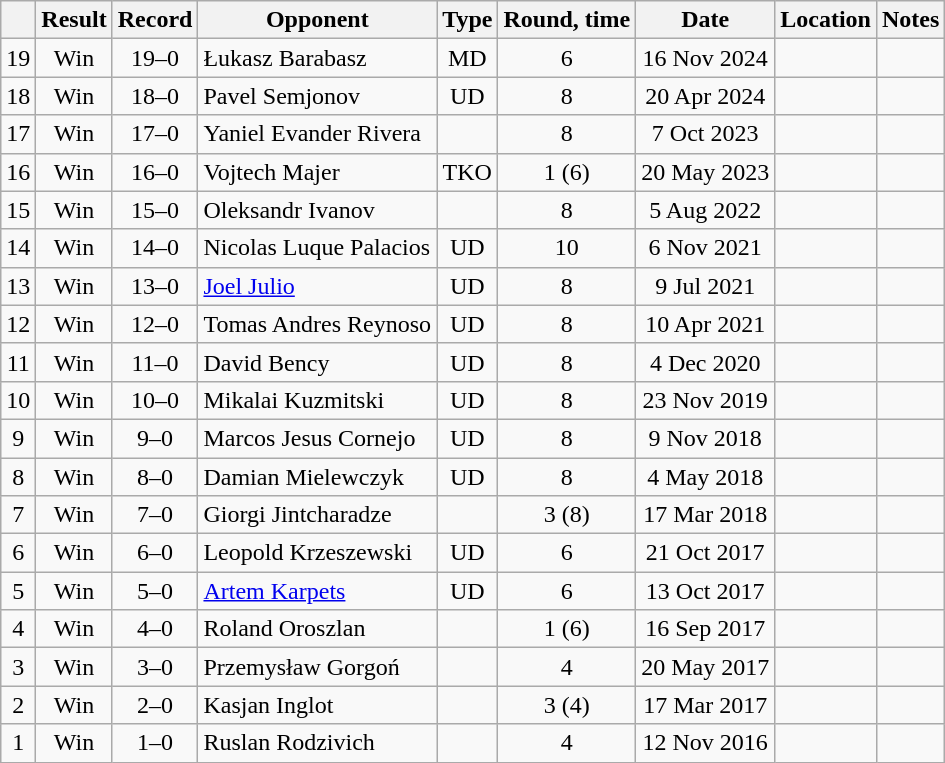<table class="wikitable" style="text-align:center">
<tr>
<th></th>
<th>Result</th>
<th>Record</th>
<th>Opponent</th>
<th>Type</th>
<th>Round, time</th>
<th>Date</th>
<th>Location</th>
<th>Notes</th>
</tr>
<tr>
<td>19</td>
<td>Win</td>
<td>19–0</td>
<td style="text-align:left;">Łukasz Barabasz</td>
<td>MD</td>
<td>6</td>
<td>16 Nov 2024</td>
<td style="text-align:left;"></td>
<td></td>
</tr>
<tr>
<td>18</td>
<td>Win</td>
<td>18–0</td>
<td style="text-align:left;">Pavel Semjonov</td>
<td>UD</td>
<td>8</td>
<td>20 Apr 2024</td>
<td style="text-align:left;"></td>
<td></td>
</tr>
<tr>
<td>17</td>
<td>Win</td>
<td>17–0</td>
<td style="text-align:left;">Yaniel Evander Rivera</td>
<td></td>
<td>8</td>
<td>7 Oct 2023</td>
<td style="text-align:left;"></td>
<td></td>
</tr>
<tr>
<td>16</td>
<td>Win</td>
<td>16–0</td>
<td style="text-align:left;">Vojtech Majer</td>
<td>TKO</td>
<td>1 (6) </td>
<td>20 May 2023</td>
<td style="text-align:left;"></td>
<td></td>
</tr>
<tr>
<td>15</td>
<td>Win</td>
<td>15–0</td>
<td style="text-align:left;">Oleksandr Ivanov</td>
<td></td>
<td>8</td>
<td>5 Aug 2022</td>
<td style="text-align:left;"></td>
<td></td>
</tr>
<tr>
<td>14</td>
<td>Win</td>
<td>14–0</td>
<td style="text-align:left;">Nicolas Luque Palacios</td>
<td>UD</td>
<td>10</td>
<td>6 Nov 2021</td>
<td style="text-align:left;"></td>
<td></td>
</tr>
<tr>
<td>13</td>
<td>Win</td>
<td>13–0</td>
<td style="text-align:left;"><a href='#'>Joel Julio</a></td>
<td>UD</td>
<td>8</td>
<td>9 Jul 2021</td>
<td style="text-align:left;"></td>
<td></td>
</tr>
<tr>
<td>12</td>
<td>Win</td>
<td>12–0</td>
<td style="text-align:left;">Tomas Andres Reynoso</td>
<td>UD</td>
<td>8</td>
<td>10 Apr 2021</td>
<td style="text-align:left;"></td>
<td></td>
</tr>
<tr>
<td>11</td>
<td>Win</td>
<td>11–0</td>
<td style="text-align:left;">David Bency</td>
<td>UD</td>
<td>8</td>
<td>4 Dec 2020</td>
<td style="text-align:left;"></td>
<td></td>
</tr>
<tr>
<td>10</td>
<td>Win</td>
<td>10–0</td>
<td style="text-align:left;">Mikalai Kuzmitski</td>
<td>UD</td>
<td>8</td>
<td>23 Nov 2019</td>
<td style="text-align:left;"></td>
<td></td>
</tr>
<tr>
<td>9</td>
<td>Win</td>
<td>9–0</td>
<td style="text-align:left;">Marcos Jesus Cornejo</td>
<td>UD</td>
<td>8</td>
<td>9 Nov 2018</td>
<td style="text-align:left;"></td>
<td></td>
</tr>
<tr>
<td>8</td>
<td>Win</td>
<td>8–0</td>
<td style="text-align:left;">Damian Mielewczyk</td>
<td>UD</td>
<td>8</td>
<td>4 May 2018</td>
<td style="text-align:left;"></td>
<td></td>
</tr>
<tr>
<td>7</td>
<td>Win</td>
<td>7–0</td>
<td style="text-align:left;">Giorgi Jintcharadze</td>
<td></td>
<td>3 (8) </td>
<td>17 Mar 2018</td>
<td style="text-align:left;"></td>
<td></td>
</tr>
<tr>
<td>6</td>
<td>Win</td>
<td>6–0</td>
<td style="text-align:left;">Leopold Krzeszewski</td>
<td>UD</td>
<td>6</td>
<td>21 Oct 2017</td>
<td style="text-align:left;"></td>
<td></td>
</tr>
<tr>
<td>5</td>
<td>Win</td>
<td>5–0</td>
<td style="text-align:left;"><a href='#'>Artem Karpets</a></td>
<td>UD</td>
<td>6</td>
<td>13 Oct 2017</td>
<td style="text-align:left;"></td>
<td></td>
</tr>
<tr>
<td>4</td>
<td>Win</td>
<td>4–0</td>
<td style="text-align:left;">Roland Oroszlan</td>
<td></td>
<td>1 (6) </td>
<td>16 Sep 2017</td>
<td style="text-align:left;"></td>
<td></td>
</tr>
<tr>
<td>3</td>
<td>Win</td>
<td>3–0</td>
<td style="text-align:left;">Przemysław Gorgoń</td>
<td></td>
<td>4</td>
<td>20 May 2017</td>
<td style="text-align:left;"></td>
<td></td>
</tr>
<tr>
<td>2</td>
<td>Win</td>
<td>2–0</td>
<td style="text-align:left;">Kasjan Inglot</td>
<td></td>
<td>3 (4) </td>
<td>17 Mar 2017</td>
<td style="text-align:left;"></td>
<td></td>
</tr>
<tr>
<td>1</td>
<td>Win</td>
<td>1–0</td>
<td style="text-align:left;">Ruslan Rodzivich</td>
<td></td>
<td>4</td>
<td>12 Nov 2016</td>
<td style="text-align:left;"></td>
<td></td>
</tr>
</table>
